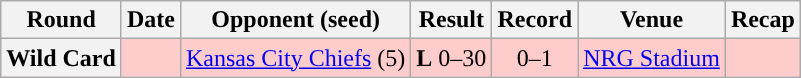<table class="wikitable" style="text-align:center">
<tr>
<th>Round</th>
<th>Date</th>
<th>Opponent (seed)</th>
<th>Result</th>
<th>Record</th>
<th>Venue</th>
<th>Recap</th>
</tr>
<tr style="background:#fcc">
<th>Wild Card</th>
<td></td>
<td><a href='#'>Kansas City Chiefs</a> (5)</td>
<td><strong>L</strong> 0–30</td>
<td>0–1</td>
<td><a href='#'>NRG Stadium</a></td>
<td></td>
</tr>
</table>
